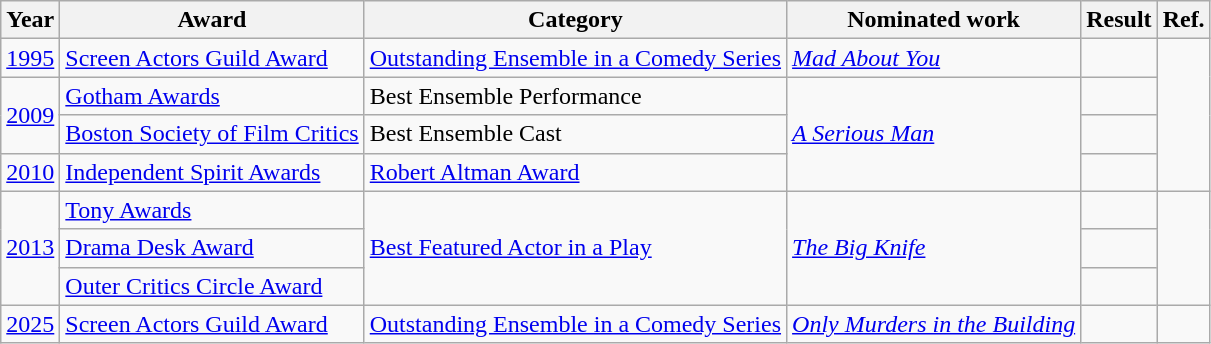<table class="wikitable">
<tr>
<th>Year</th>
<th>Award</th>
<th>Category</th>
<th>Nominated work</th>
<th>Result</th>
<th>Ref.</th>
</tr>
<tr>
<td><a href='#'>1995</a></td>
<td><a href='#'>Screen Actors Guild Award</a></td>
<td><a href='#'>Outstanding Ensemble in a Comedy Series</a></td>
<td><em><a href='#'>Mad About You</a></em></td>
<td></td>
<td rowspan=4></td>
</tr>
<tr>
<td rowspan="2"><a href='#'>2009</a></td>
<td><a href='#'>Gotham Awards</a></td>
<td>Best Ensemble Performance</td>
<td rowspan="3"><em><a href='#'>A Serious Man</a></em></td>
<td></td>
</tr>
<tr>
<td><a href='#'>Boston Society of Film Critics</a></td>
<td>Best Ensemble Cast</td>
<td></td>
</tr>
<tr>
<td><a href='#'>2010</a></td>
<td><a href='#'>Independent Spirit Awards</a></td>
<td><a href='#'>Robert Altman Award</a></td>
<td></td>
</tr>
<tr>
<td rowspan="3"><a href='#'>2013</a></td>
<td><a href='#'>Tony Awards</a></td>
<td rowspan="3"><a href='#'>Best Featured Actor in a Play</a></td>
<td rowspan=3><em><a href='#'>The Big Knife</a></em></td>
<td></td>
<td rowspan=3></td>
</tr>
<tr>
<td><a href='#'>Drama Desk Award</a></td>
<td></td>
</tr>
<tr>
<td><a href='#'>Outer Critics Circle Award</a></td>
<td></td>
</tr>
<tr>
<td><a href='#'>2025</a></td>
<td><a href='#'>Screen Actors Guild Award</a></td>
<td><a href='#'>Outstanding Ensemble in a Comedy Series</a></td>
<td><em><a href='#'>Only Murders in the Building</a></em></td>
<td></td>
<td rowspan=4></td>
</tr>
</table>
